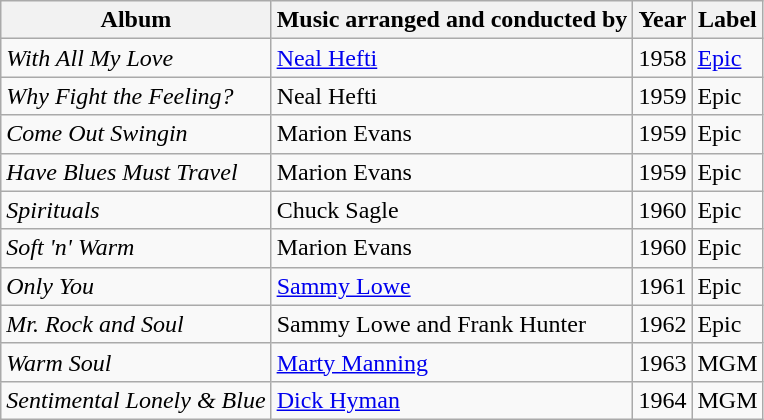<table class="wikitable">
<tr>
<th>Album</th>
<th>Music arranged and conducted by</th>
<th>Year</th>
<th>Label</th>
</tr>
<tr>
<td><em>With All My Love</em></td>
<td><a href='#'>Neal Hefti</a></td>
<td>1958</td>
<td><a href='#'>Epic</a></td>
</tr>
<tr>
<td><em>Why Fight the Feeling?</em></td>
<td>Neal Hefti</td>
<td>1959</td>
<td>Epic</td>
</tr>
<tr>
<td><em>Come Out Swingin</em></td>
<td>Marion Evans</td>
<td>1959</td>
<td>Epic</td>
</tr>
<tr>
<td><em>Have Blues Must Travel</em></td>
<td>Marion Evans</td>
<td>1959</td>
<td>Epic</td>
</tr>
<tr>
<td><em>Spirituals</em></td>
<td>Chuck Sagle</td>
<td>1960</td>
<td>Epic</td>
</tr>
<tr>
<td><em>Soft 'n' Warm</em></td>
<td>Marion Evans</td>
<td>1960</td>
<td>Epic</td>
</tr>
<tr>
<td><em>Only You</em></td>
<td><a href='#'>Sammy Lowe</a></td>
<td>1961</td>
<td>Epic</td>
</tr>
<tr>
<td><em>Mr. Rock and Soul</em></td>
<td>Sammy Lowe and Frank Hunter</td>
<td>1962</td>
<td>Epic</td>
</tr>
<tr>
<td><em>Warm Soul</em></td>
<td><a href='#'>Marty Manning</a></td>
<td>1963</td>
<td>MGM</td>
</tr>
<tr>
<td><em>Sentimental Lonely & Blue</em></td>
<td><a href='#'>Dick Hyman</a></td>
<td>1964</td>
<td>MGM</td>
</tr>
</table>
